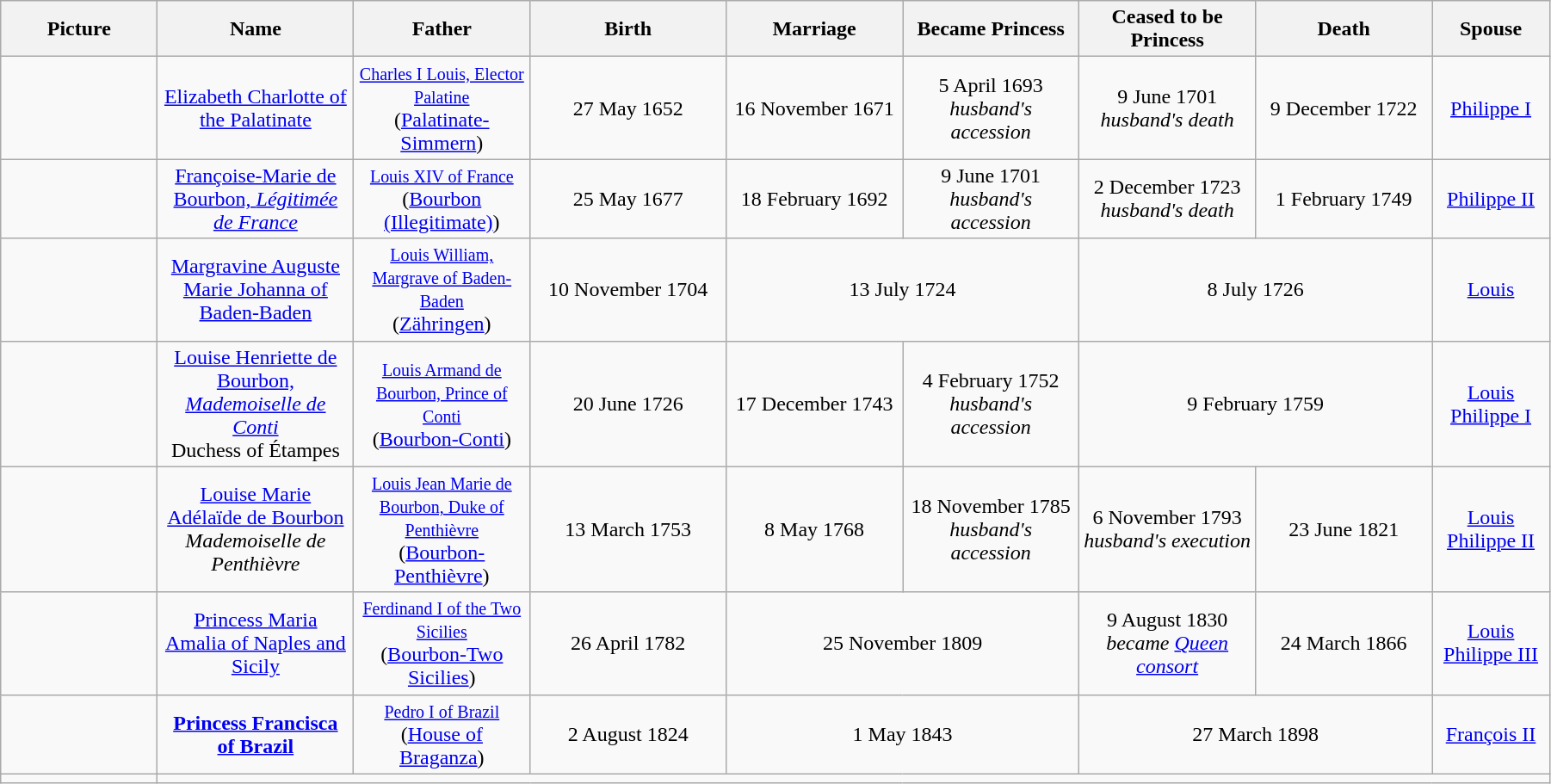<table width=95% class="wikitable">
<tr>
<th width = "8%">Picture</th>
<th width = "10%">Name</th>
<th width = "9%">Father</th>
<th width = "10%">Birth</th>
<th width = "9%">Marriage</th>
<th width = "9%">Became Princess</th>
<th width = "9%">Ceased to be Princess</th>
<th width = "9%">Death</th>
<th width = "6%">Spouse</th>
</tr>
<tr>
<td align="center"></td>
<td align="center"><a href='#'>Elizabeth Charlotte of the Palatinate</a></td>
<td align="center"><small><a href='#'>Charles I Louis, Elector Palatine</a></small><br> (<a href='#'>Palatinate-Simmern</a>)</td>
<td align="center">27 May 1652</td>
<td align="center">16 November 1671</td>
<td align="center">5 April 1693<br><em>husband's accession</em></td>
<td align="center">9 June 1701<br><em>husband's death</em></td>
<td align="center">9 December 1722</td>
<td align="center"><a href='#'>Philippe I</a></td>
</tr>
<tr>
<td align="center"></td>
<td align="center"><a href='#'>Françoise-Marie de Bourbon, <em>Légitimée de France</em></a></td>
<td align="center"><small><a href='#'>Louis XIV of France</a></small><br> (<a href='#'>Bourbon (Illegitimate)</a>)</td>
<td align="center">25 May 1677</td>
<td align="center">18 February 1692</td>
<td align="center">9 June 1701<br><em>husband's accession</em></td>
<td align="center">2 December 1723<br><em>husband's death</em></td>
<td align="center">1 February 1749</td>
<td align="center"><a href='#'>Philippe II</a></td>
</tr>
<tr>
<td align="center"></td>
<td align="center"><a href='#'>Margravine Auguste Marie Johanna of Baden-Baden</a></td>
<td align="center"><small><a href='#'>Louis William, Margrave of Baden-Baden</a></small><br> (<a href='#'>Zähringen</a>)</td>
<td align="center">10 November 1704</td>
<td align="center" colspan="2">13 July 1724</td>
<td align="center" colspan="2">8 July 1726</td>
<td align="center"><a href='#'>Louis</a></td>
</tr>
<tr>
<td align="center"></td>
<td align="center"><a href='#'>Louise Henriette de Bourbon, <em>Mademoiselle de Conti</em></a><br>Duchess of Étampes</td>
<td align="center"><small><a href='#'>Louis Armand de Bourbon, Prince of Conti</a></small><br> (<a href='#'>Bourbon-Conti</a>)</td>
<td align="center">20 June 1726</td>
<td align="center">17 December 1743</td>
<td align="center">4 February 1752<br><em>husband's accession</em></td>
<td align="center" colspan="2">9 February 1759</td>
<td align="center"><a href='#'>Louis Philippe I</a></td>
</tr>
<tr>
<td align="center"></td>
<td align="center"><a href='#'>Louise Marie Adélaïde de Bourbon</a><br><em>Mademoiselle de Penthièvre</em></td>
<td align="center"><small><a href='#'>Louis Jean Marie de Bourbon, Duke of Penthièvre</a></small><br>(<a href='#'>Bourbon-Penthièvre</a>)</td>
<td align="center">13 March 1753</td>
<td align="center">8 May 1768</td>
<td align="center">18 November 1785<br><em>husband's accession</em></td>
<td align="center">6 November 1793<br><em>husband's execution</em></td>
<td align="center">23 June 1821</td>
<td align="center"><a href='#'>Louis Philippe II</a></td>
</tr>
<tr>
<td align="center"></td>
<td align="center"><a href='#'>Princess Maria Amalia of Naples and Sicily</a></td>
<td align="center"><small><a href='#'>Ferdinand I of the Two Sicilies</a></small><br>(<a href='#'>Bourbon-Two Sicilies</a>)</td>
<td align="center">26 April 1782</td>
<td align="center" colspan="2">25 November 1809</td>
<td align="center">9 August 1830<br><em>became <a href='#'>Queen consort</a></em></td>
<td align="center">24 March 1866</td>
<td align="center"><a href='#'>Louis Philippe III</a></td>
</tr>
<tr>
<td align="center"></td>
<td align="center"><strong><a href='#'>Princess Francisca of Brazil</a></strong></td>
<td align="center"><small><a href='#'>Pedro I of Brazil</a></small><br>(<a href='#'>House of Braganza</a>)</td>
<td align="center">2 August 1824</td>
<td align="center" colspan="2">1 May 1843</td>
<td align="center" colspan="2">27 March 1898</td>
<td align="center"><a href='#'>François II</a></td>
</tr>
<tr>
<td align="center"></td>
</tr>
</table>
